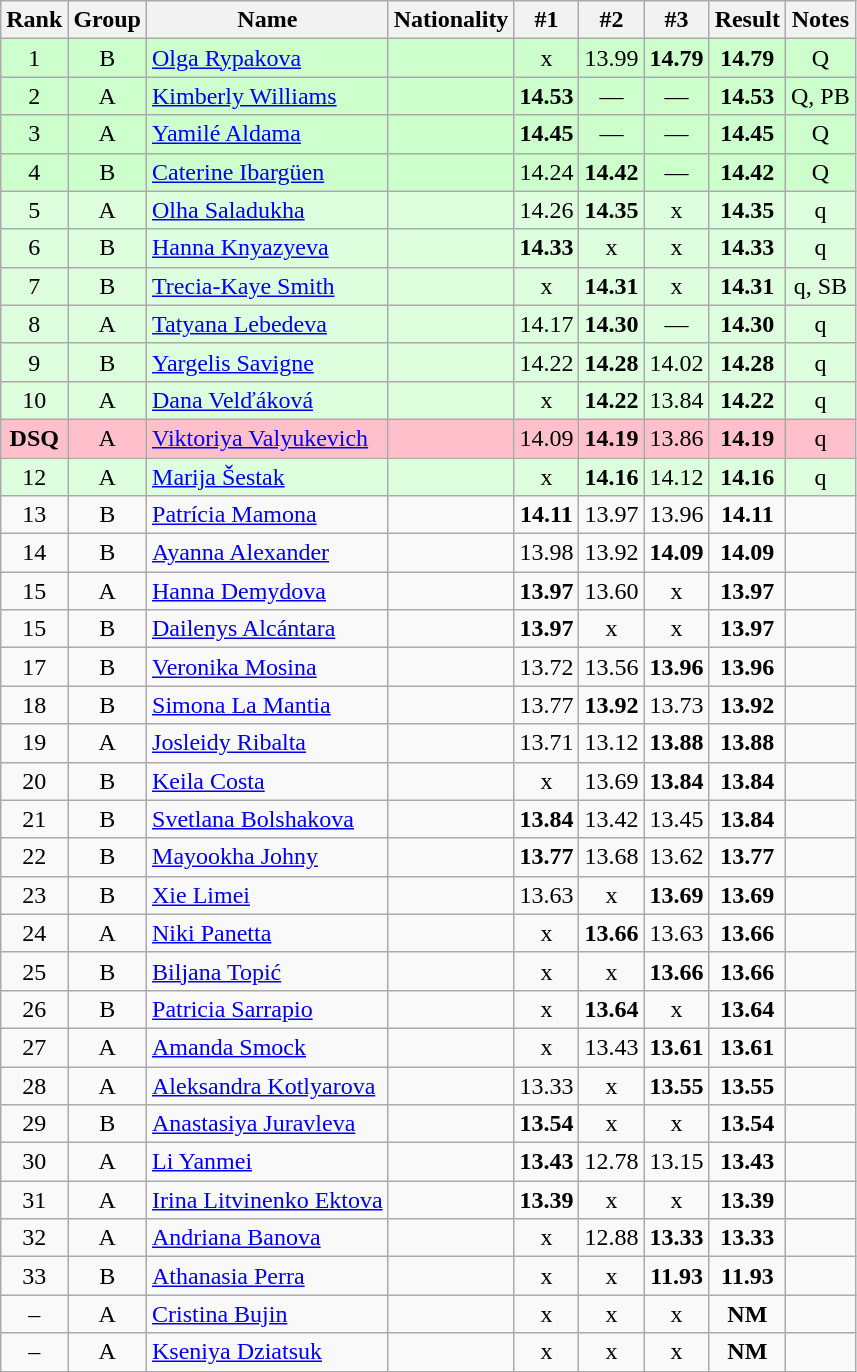<table class="wikitable sortable" style="text-align:center">
<tr>
<th>Rank</th>
<th>Group</th>
<th>Name</th>
<th>Nationality</th>
<th>#1</th>
<th>#2</th>
<th>#3</th>
<th>Result</th>
<th>Notes</th>
</tr>
<tr bgcolor=ccffcc>
<td>1</td>
<td>B</td>
<td align="left"><a href='#'>Olga Rypakova</a></td>
<td align="left"></td>
<td>x</td>
<td>13.99</td>
<td><strong>14.79</strong></td>
<td><strong>14.79</strong></td>
<td>Q</td>
</tr>
<tr bgcolor=ccffcc>
<td>2</td>
<td>A</td>
<td align="left"><a href='#'>Kimberly Williams</a></td>
<td align="left"></td>
<td><strong>14.53</strong></td>
<td>—</td>
<td>—</td>
<td><strong>14.53</strong></td>
<td>Q, PB</td>
</tr>
<tr bgcolor=ccffcc>
<td>3</td>
<td>A</td>
<td align="left"><a href='#'>Yamilé Aldama</a></td>
<td align="left"></td>
<td><strong>14.45</strong></td>
<td>—</td>
<td>—</td>
<td><strong>14.45</strong></td>
<td>Q</td>
</tr>
<tr bgcolor=ccffcc>
<td>4</td>
<td>B</td>
<td align="left"><a href='#'>Caterine Ibargüen</a></td>
<td align="left"></td>
<td>14.24</td>
<td><strong>14.42</strong></td>
<td>—</td>
<td><strong>14.42</strong></td>
<td>Q</td>
</tr>
<tr bgcolor=ddffdd>
<td>5</td>
<td>A</td>
<td align="left"><a href='#'>Olha Saladukha</a></td>
<td align="left"></td>
<td>14.26</td>
<td><strong>14.35</strong></td>
<td>x</td>
<td><strong>14.35</strong></td>
<td>q</td>
</tr>
<tr bgcolor=ddffdd>
<td>6</td>
<td>B</td>
<td align="left"><a href='#'>Hanna Knyazyeva</a></td>
<td align="left"></td>
<td><strong>14.33</strong></td>
<td>x</td>
<td>x</td>
<td><strong>14.33</strong></td>
<td>q</td>
</tr>
<tr bgcolor=ddffdd>
<td>7</td>
<td>B</td>
<td align="left"><a href='#'>Trecia-Kaye Smith</a></td>
<td align="left"></td>
<td>x</td>
<td><strong>14.31</strong></td>
<td>x</td>
<td><strong>14.31</strong></td>
<td>q, SB</td>
</tr>
<tr bgcolor=ddffdd>
<td>8</td>
<td>A</td>
<td align="left"><a href='#'>Tatyana Lebedeva</a></td>
<td align="left"></td>
<td>14.17</td>
<td><strong>14.30</strong></td>
<td>—</td>
<td><strong>14.30</strong></td>
<td>q</td>
</tr>
<tr bgcolor=ddffdd>
<td>9</td>
<td>B</td>
<td align="left"><a href='#'>Yargelis Savigne</a></td>
<td align="left"></td>
<td>14.22</td>
<td><strong>14.28</strong></td>
<td>14.02</td>
<td><strong>14.28</strong></td>
<td>q</td>
</tr>
<tr bgcolor=ddffdd>
<td>10</td>
<td>A</td>
<td align="left"><a href='#'>Dana Velďáková</a></td>
<td align="left"></td>
<td>x</td>
<td><strong>14.22</strong></td>
<td>13.84</td>
<td><strong>14.22</strong></td>
<td>q</td>
</tr>
<tr bgcolor=pink>
<td><strong>DSQ</strong></td>
<td>A</td>
<td align="left"><a href='#'>Viktoriya Valyukevich</a></td>
<td align="left"></td>
<td>14.09</td>
<td><strong>14.19</strong></td>
<td>13.86</td>
<td><strong>14.19</strong></td>
<td>q</td>
</tr>
<tr bgcolor=ddffdd>
<td>12</td>
<td>A</td>
<td align="left"><a href='#'>Marija Šestak</a></td>
<td align="left"></td>
<td>x</td>
<td><strong>14.16</strong></td>
<td>14.12</td>
<td><strong>14.16</strong></td>
<td>q</td>
</tr>
<tr>
<td>13</td>
<td>B</td>
<td align="left"><a href='#'>Patrícia Mamona</a></td>
<td align="left"></td>
<td><strong>14.11</strong></td>
<td>13.97</td>
<td>13.96</td>
<td><strong>14.11</strong></td>
<td></td>
</tr>
<tr>
<td>14</td>
<td>B</td>
<td align="left"><a href='#'>Ayanna Alexander</a></td>
<td align="left"></td>
<td>13.98</td>
<td>13.92</td>
<td><strong>14.09</strong></td>
<td><strong>14.09</strong></td>
<td></td>
</tr>
<tr>
<td>15</td>
<td>A</td>
<td align="left"><a href='#'>Hanna Demydova</a></td>
<td align="left"></td>
<td><strong>13.97</strong></td>
<td>13.60</td>
<td>x</td>
<td><strong>13.97</strong></td>
<td></td>
</tr>
<tr>
<td>15</td>
<td>B</td>
<td align="left"><a href='#'>Dailenys Alcántara</a></td>
<td align="left"></td>
<td><strong>13.97</strong></td>
<td>x</td>
<td>x</td>
<td><strong>13.97</strong></td>
<td></td>
</tr>
<tr>
<td>17</td>
<td>B</td>
<td align="left"><a href='#'>Veronika Mosina</a></td>
<td align="left"></td>
<td>13.72</td>
<td>13.56</td>
<td><strong>13.96</strong></td>
<td><strong>13.96</strong></td>
<td></td>
</tr>
<tr>
<td>18</td>
<td>B</td>
<td align="left"><a href='#'>Simona La Mantia</a></td>
<td align="left"></td>
<td>13.77</td>
<td><strong>13.92</strong></td>
<td>13.73</td>
<td><strong>13.92</strong></td>
<td></td>
</tr>
<tr>
<td>19</td>
<td>A</td>
<td align="left"><a href='#'>Josleidy Ribalta</a></td>
<td align="left"></td>
<td>13.71</td>
<td>13.12</td>
<td><strong>13.88</strong></td>
<td><strong>13.88</strong></td>
<td></td>
</tr>
<tr>
<td>20</td>
<td>B</td>
<td align="left"><a href='#'>Keila Costa</a></td>
<td align="left"></td>
<td>x</td>
<td>13.69</td>
<td><strong>13.84</strong></td>
<td><strong>13.84</strong></td>
<td></td>
</tr>
<tr>
<td>21</td>
<td>B</td>
<td align="left"><a href='#'>Svetlana Bolshakova</a></td>
<td align="left"></td>
<td><strong>13.84</strong></td>
<td>13.42</td>
<td>13.45</td>
<td><strong>13.84</strong></td>
<td></td>
</tr>
<tr>
<td>22</td>
<td>B</td>
<td align="left"><a href='#'>Mayookha Johny</a></td>
<td align="left"></td>
<td><strong>13.77</strong></td>
<td>13.68</td>
<td>13.62</td>
<td><strong>13.77</strong></td>
<td></td>
</tr>
<tr>
<td>23</td>
<td>B</td>
<td align="left"><a href='#'>Xie Limei</a></td>
<td align="left"></td>
<td>13.63</td>
<td>x</td>
<td><strong>13.69</strong></td>
<td><strong>13.69</strong></td>
<td></td>
</tr>
<tr>
<td>24</td>
<td>A</td>
<td align="left"><a href='#'>Niki Panetta</a></td>
<td align="left"></td>
<td>x</td>
<td><strong>13.66</strong></td>
<td>13.63</td>
<td><strong>13.66</strong></td>
<td></td>
</tr>
<tr>
<td>25</td>
<td>B</td>
<td align="left"><a href='#'>Biljana Topić</a></td>
<td align="left"></td>
<td>x</td>
<td>x</td>
<td><strong>13.66</strong></td>
<td><strong>13.66</strong></td>
<td></td>
</tr>
<tr>
<td>26</td>
<td>B</td>
<td align="left"><a href='#'>Patricia Sarrapio</a></td>
<td align="left"></td>
<td>x</td>
<td><strong>13.64</strong></td>
<td>x</td>
<td><strong> 13.64</strong></td>
<td></td>
</tr>
<tr>
<td>27</td>
<td>A</td>
<td align="left"><a href='#'>Amanda Smock</a></td>
<td align="left"></td>
<td>x</td>
<td>13.43</td>
<td><strong>13.61</strong></td>
<td><strong>13.61</strong></td>
<td></td>
</tr>
<tr>
<td>28</td>
<td>A</td>
<td align="left"><a href='#'>Aleksandra Kotlyarova</a></td>
<td align="left"></td>
<td>13.33</td>
<td>x</td>
<td><strong>13.55</strong></td>
<td><strong>13.55</strong></td>
<td></td>
</tr>
<tr>
<td>29</td>
<td>B</td>
<td align="left"><a href='#'>Anastasiya Juravleva</a></td>
<td align="left"></td>
<td><strong>13.54</strong></td>
<td>x</td>
<td>x</td>
<td><strong>13.54</strong></td>
<td></td>
</tr>
<tr>
<td>30</td>
<td>A</td>
<td align="left"><a href='#'>Li Yanmei</a></td>
<td align="left"></td>
<td><strong>13.43</strong></td>
<td>12.78</td>
<td>13.15</td>
<td><strong>13.43</strong></td>
<td></td>
</tr>
<tr>
<td>31</td>
<td>A</td>
<td align="left"><a href='#'>Irina Litvinenko Ektova</a></td>
<td align="left"></td>
<td><strong>13.39</strong></td>
<td>x</td>
<td>x</td>
<td><strong>13.39</strong></td>
<td></td>
</tr>
<tr>
<td>32</td>
<td>A</td>
<td align="left"><a href='#'>Andriana Banova</a></td>
<td align="left"></td>
<td>x</td>
<td>12.88</td>
<td><strong>13.33</strong></td>
<td><strong>13.33</strong></td>
<td></td>
</tr>
<tr>
<td>33</td>
<td>B</td>
<td align="left"><a href='#'>Athanasia Perra</a></td>
<td align="left"></td>
<td>x</td>
<td>x</td>
<td><strong>11.93</strong></td>
<td><strong>11.93</strong></td>
<td></td>
</tr>
<tr>
<td>–</td>
<td>A</td>
<td align="left"><a href='#'>Cristina Bujin</a></td>
<td align="left"></td>
<td>x</td>
<td>x</td>
<td>x</td>
<td><strong>NM</strong></td>
<td></td>
</tr>
<tr>
<td>–</td>
<td>A</td>
<td align="left"><a href='#'>Kseniya Dziatsuk</a></td>
<td align="left"></td>
<td>x</td>
<td>x</td>
<td>x</td>
<td><strong>NM</strong></td>
<td></td>
</tr>
</table>
